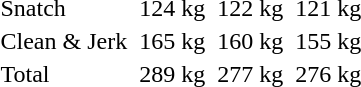<table>
<tr>
<td>Snatch</td>
<td></td>
<td>124 kg</td>
<td></td>
<td>122 kg</td>
<td></td>
<td>121 kg</td>
</tr>
<tr>
<td>Clean & Jerk</td>
<td></td>
<td>165 kg</td>
<td></td>
<td>160 kg</td>
<td></td>
<td>155 kg</td>
</tr>
<tr>
<td>Total</td>
<td></td>
<td>289 kg</td>
<td></td>
<td>277 kg</td>
<td></td>
<td>276 kg</td>
</tr>
</table>
